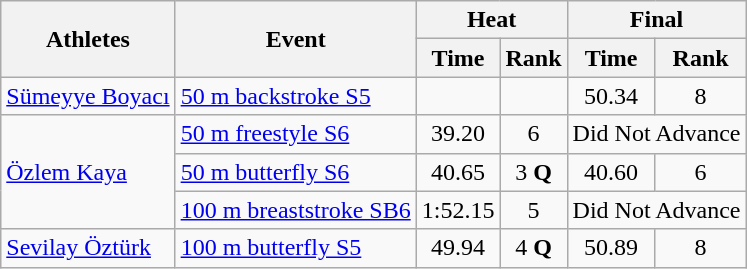<table class=wikitable>
<tr>
<th rowspan="2">Athletes</th>
<th rowspan="2">Event</th>
<th colspan="2">Heat</th>
<th colspan="2">Final</th>
</tr>
<tr>
<th>Time</th>
<th>Rank</th>
<th>Time</th>
<th>Rank</th>
</tr>
<tr align=center>
<td align=left><a href='#'>Sümeyye Boyacı</a></td>
<td align=left><a href='#'>50 m backstroke S5</a></td>
<td></td>
<td></td>
<td>50.34</td>
<td>8</td>
</tr>
<tr align=center>
<td align=left rowspan=3><a href='#'>Özlem Kaya</a></td>
<td align=left><a href='#'>50 m freestyle S6</a></td>
<td>39.20</td>
<td>6</td>
<td colspan=2>Did Not Advance</td>
</tr>
<tr align=center>
<td align=left><a href='#'>50 m butterfly S6</a></td>
<td>40.65</td>
<td>3 <strong>Q</strong></td>
<td>40.60</td>
<td>6</td>
</tr>
<tr align=center>
<td align=left><a href='#'>100 m breaststroke SB6</a></td>
<td>1:52.15</td>
<td>5</td>
<td colspan=2>Did Not Advance</td>
</tr>
<tr align=center>
<td align=left><a href='#'>Sevilay Öztürk</a></td>
<td align=left><a href='#'>100 m butterfly S5</a></td>
<td>49.94</td>
<td>4 <strong>Q</strong></td>
<td>50.89</td>
<td>8</td>
</tr>
</table>
